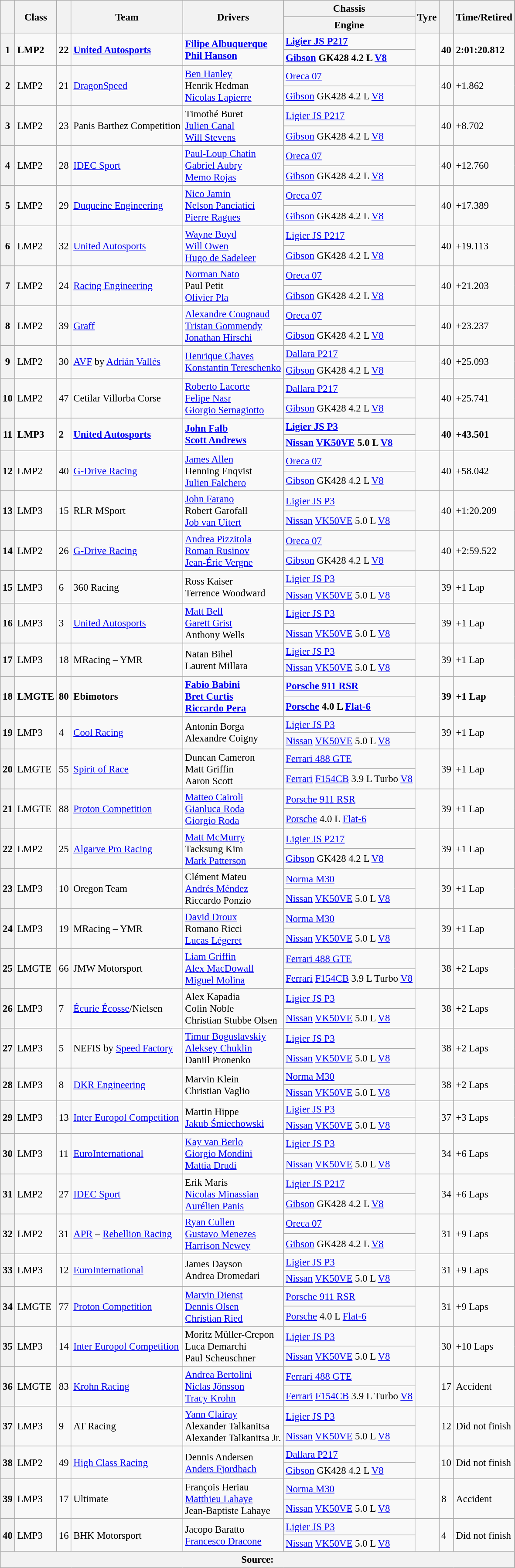<table class="wikitable" style="font-size:95%;">
<tr>
<th rowspan=2></th>
<th rowspan=2>Class</th>
<th rowspan=2></th>
<th rowspan=2>Team</th>
<th rowspan=2>Drivers</th>
<th>Chassis</th>
<th rowspan=2>Tyre</th>
<th rowspan=2></th>
<th rowspan=2>Time/Retired</th>
</tr>
<tr>
<th>Engine</th>
</tr>
<tr>
<th rowspan=2>1</th>
<td rowspan=2><strong>LMP2</strong></td>
<td rowspan=2><strong>22</strong></td>
<td rowspan=2><strong> <a href='#'>United Autosports</a></strong></td>
<td rowspan=2><strong> <a href='#'>Filipe Albuquerque</a><br> <a href='#'>Phil Hanson</a></strong></td>
<td><strong><a href='#'>Ligier JS P217</a></strong></td>
<td rowspan=2></td>
<td rowspan=2><strong>40</strong></td>
<td rowspan=2><strong>2:01:20.812</strong></td>
</tr>
<tr>
<td><strong><a href='#'>Gibson</a> GK428 4.2 L <a href='#'>V8</a></strong></td>
</tr>
<tr>
<th rowspan=2>2</th>
<td rowspan=2>LMP2</td>
<td rowspan=2>21</td>
<td rowspan=2> <a href='#'>DragonSpeed</a></td>
<td rowspan=2> <a href='#'>Ben Hanley</a><br> Henrik Hedman<br> <a href='#'>Nicolas Lapierre</a></td>
<td><a href='#'>Oreca 07</a></td>
<td rowspan=2></td>
<td rowspan=2>40</td>
<td rowspan=2>+1.862</td>
</tr>
<tr>
<td><a href='#'>Gibson</a> GK428 4.2 L <a href='#'>V8</a></td>
</tr>
<tr>
<th rowspan=2>3</th>
<td rowspan=2>LMP2</td>
<td rowspan=2>23</td>
<td rowspan=2> Panis Barthez Competition</td>
<td rowspan=2> Timothé Buret<br> <a href='#'>Julien Canal</a><br> <a href='#'>Will Stevens</a></td>
<td><a href='#'>Ligier JS P217</a></td>
<td rowspan=2></td>
<td rowspan=2>40</td>
<td rowspan=2>+8.702</td>
</tr>
<tr>
<td><a href='#'>Gibson</a> GK428 4.2 L <a href='#'>V8</a></td>
</tr>
<tr>
<th rowspan=2>4</th>
<td rowspan=2>LMP2</td>
<td rowspan=2>28</td>
<td rowspan=2> <a href='#'>IDEC Sport</a></td>
<td rowspan=2> <a href='#'>Paul-Loup Chatin</a><br> <a href='#'>Gabriel Aubry</a><br> <a href='#'>Memo Rojas</a></td>
<td><a href='#'>Oreca 07</a></td>
<td rowspan=2></td>
<td rowspan=2>40</td>
<td rowspan=2>+12.760</td>
</tr>
<tr>
<td><a href='#'>Gibson</a> GK428 4.2 L <a href='#'>V8</a></td>
</tr>
<tr>
<th rowspan=2>5</th>
<td rowspan=2>LMP2</td>
<td rowspan=2>29</td>
<td rowspan=2> <a href='#'>Duqueine Engineering</a></td>
<td rowspan=2> <a href='#'>Nico Jamin</a><br> <a href='#'>Nelson Panciatici</a><br> <a href='#'>Pierre Ragues</a></td>
<td><a href='#'>Oreca 07</a></td>
<td rowspan=2></td>
<td rowspan=2>40</td>
<td rowspan=2>+17.389</td>
</tr>
<tr>
<td><a href='#'>Gibson</a> GK428 4.2 L <a href='#'>V8</a></td>
</tr>
<tr>
<th rowspan=2>6</th>
<td rowspan=2>LMP2</td>
<td rowspan=2>32</td>
<td rowspan=2> <a href='#'>United Autosports</a></td>
<td rowspan=2> <a href='#'>Wayne Boyd</a><br> <a href='#'>Will Owen</a><br> <a href='#'>Hugo de Sadeleer</a></td>
<td><a href='#'>Ligier JS P217</a></td>
<td rowspan=2></td>
<td rowspan=2>40</td>
<td rowspan=2>+19.113</td>
</tr>
<tr>
<td><a href='#'>Gibson</a> GK428 4.2 L <a href='#'>V8</a></td>
</tr>
<tr>
<th rowspan=2>7</th>
<td rowspan=2>LMP2</td>
<td rowspan=2>24</td>
<td rowspan=2> <a href='#'>Racing Engineering</a></td>
<td rowspan=2> <a href='#'>Norman Nato</a><br> Paul Petit<br> <a href='#'>Olivier Pla</a></td>
<td><a href='#'>Oreca 07</a></td>
<td rowspan=2></td>
<td rowspan=2>40</td>
<td rowspan=2>+21.203</td>
</tr>
<tr>
<td><a href='#'>Gibson</a> GK428 4.2 L <a href='#'>V8</a></td>
</tr>
<tr>
<th rowspan=2>8</th>
<td rowspan=2>LMP2</td>
<td rowspan=2>39</td>
<td rowspan=2> <a href='#'>Graff</a></td>
<td rowspan=2> <a href='#'>Alexandre Cougnaud</a><br> <a href='#'>Tristan Gommendy</a><br> <a href='#'>Jonathan Hirschi</a></td>
<td><a href='#'>Oreca 07</a></td>
<td rowspan=2></td>
<td rowspan=2>40</td>
<td rowspan=2>+23.237</td>
</tr>
<tr>
<td><a href='#'>Gibson</a> GK428 4.2 L <a href='#'>V8</a></td>
</tr>
<tr>
<th rowspan=2>9</th>
<td rowspan=2>LMP2</td>
<td rowspan=2>30</td>
<td rowspan=2> <a href='#'>AVF</a> by <a href='#'>Adrián Vallés</a></td>
<td rowspan=2> <a href='#'>Henrique Chaves</a><br> <a href='#'>Konstantin Tereschenko</a></td>
<td><a href='#'>Dallara P217</a></td>
<td rowspan=2></td>
<td rowspan=2>40</td>
<td rowspan=2>+25.093</td>
</tr>
<tr>
<td><a href='#'>Gibson</a> GK428 4.2 L <a href='#'>V8</a></td>
</tr>
<tr>
<th rowspan=2>10</th>
<td rowspan=2>LMP2</td>
<td rowspan=2>47</td>
<td rowspan=2> Cetilar Villorba Corse</td>
<td rowspan=2> <a href='#'>Roberto Lacorte</a><br> <a href='#'>Felipe Nasr</a><br> <a href='#'>Giorgio Sernagiotto</a></td>
<td><a href='#'>Dallara P217</a></td>
<td rowspan=2></td>
<td rowspan=2>40</td>
<td rowspan=2>+25.741</td>
</tr>
<tr>
<td><a href='#'>Gibson</a> GK428 4.2 L <a href='#'>V8</a></td>
</tr>
<tr>
<th rowspan=2>11</th>
<td rowspan=2><strong>LMP3</strong></td>
<td rowspan=2><strong>2</strong></td>
<td rowspan=2><strong> <a href='#'>United Autosports</a></strong></td>
<td rowspan=2><strong> <a href='#'>John Falb</a><br> <a href='#'>Scott Andrews</a></strong></td>
<td><strong><a href='#'>Ligier JS P3</a></strong></td>
<td rowspan=2></td>
<td rowspan=2><strong>40</strong></td>
<td rowspan=2><strong>+43.501</strong></td>
</tr>
<tr>
<td><strong><a href='#'>Nissan</a> <a href='#'>VK50VE</a> 5.0 L <a href='#'>V8</a></strong></td>
</tr>
<tr>
<th rowspan=2>12</th>
<td rowspan=2>LMP2</td>
<td rowspan=2>40</td>
<td rowspan=2> <a href='#'>G-Drive Racing</a></td>
<td rowspan=2> <a href='#'>James Allen</a><br> Henning Enqvist<br> <a href='#'>Julien Falchero</a></td>
<td><a href='#'>Oreca 07</a></td>
<td rowspan=2></td>
<td rowspan=2>40</td>
<td rowspan=2>+58.042</td>
</tr>
<tr>
<td><a href='#'>Gibson</a> GK428 4.2 L <a href='#'>V8</a></td>
</tr>
<tr>
<th rowspan=2>13</th>
<td rowspan=2>LMP3</td>
<td rowspan=2>15</td>
<td rowspan=2> RLR MSport</td>
<td rowspan=2> <a href='#'>John Farano</a><br> Robert Garofall<br> <a href='#'>Job van Uitert</a></td>
<td><a href='#'>Ligier JS P3</a></td>
<td rowspan=2></td>
<td rowspan=2>40</td>
<td rowspan=2>+1:20.209</td>
</tr>
<tr>
<td><a href='#'>Nissan</a> <a href='#'>VK50VE</a> 5.0 L <a href='#'>V8</a></td>
</tr>
<tr>
<th rowspan=2>14</th>
<td rowspan=2>LMP2</td>
<td rowspan=2>26</td>
<td rowspan=2> <a href='#'>G-Drive Racing</a></td>
<td rowspan=2> <a href='#'>Andrea Pizzitola</a><br> <a href='#'>Roman Rusinov</a><br> <a href='#'>Jean-Éric Vergne</a></td>
<td><a href='#'>Oreca 07</a></td>
<td rowspan=2></td>
<td rowspan=2>40</td>
<td rowspan=2>+2:59.522</td>
</tr>
<tr>
<td><a href='#'>Gibson</a> GK428 4.2 L <a href='#'>V8</a></td>
</tr>
<tr>
<th rowspan=2>15</th>
<td rowspan=2>LMP3</td>
<td rowspan=2>6</td>
<td rowspan=2> 360 Racing</td>
<td rowspan=2> Ross Kaiser<br> Terrence Woodward</td>
<td><a href='#'>Ligier JS P3</a></td>
<td rowspan=2></td>
<td rowspan=2>39</td>
<td rowspan=2>+1 Lap</td>
</tr>
<tr>
<td><a href='#'>Nissan</a> <a href='#'>VK50VE</a> 5.0 L <a href='#'>V8</a></td>
</tr>
<tr>
<th rowspan=2>16</th>
<td rowspan=2>LMP3</td>
<td rowspan=2>3</td>
<td rowspan=2> <a href='#'>United Autosports</a></td>
<td rowspan=2> <a href='#'>Matt Bell</a><br> <a href='#'>Garett Grist</a><br> Anthony Wells</td>
<td><a href='#'>Ligier JS P3</a></td>
<td rowspan=2></td>
<td rowspan=2>39</td>
<td rowspan=2>+1 Lap</td>
</tr>
<tr>
<td><a href='#'>Nissan</a> <a href='#'>VK50VE</a> 5.0 L <a href='#'>V8</a></td>
</tr>
<tr>
<th rowspan=2>17</th>
<td rowspan=2>LMP3</td>
<td rowspan=2>18</td>
<td rowspan=2> MRacing – YMR</td>
<td rowspan=2> Natan Bihel<br> Laurent Millara</td>
<td><a href='#'>Ligier JS P3</a></td>
<td rowspan=2></td>
<td rowspan=2>39</td>
<td rowspan=2>+1 Lap</td>
</tr>
<tr>
<td><a href='#'>Nissan</a> <a href='#'>VK50VE</a> 5.0 L <a href='#'>V8</a></td>
</tr>
<tr>
<th rowspan=2>18</th>
<td rowspan=2><strong>LMGTE</strong></td>
<td rowspan=2><strong>80</strong></td>
<td rowspan=2><strong> Ebimotors</strong></td>
<td rowspan=2><strong> <a href='#'>Fabio Babini</a><br> <a href='#'>Bret Curtis</a><br> <a href='#'>Riccardo Pera</a></strong></td>
<td><a href='#'><strong>Porsche 911 RSR</strong></a></td>
<td rowspan=2></td>
<td rowspan=2><strong>39</strong></td>
<td rowspan=2><strong>+1 Lap</strong></td>
</tr>
<tr>
<td><strong><a href='#'>Porsche</a> 4.0 L <a href='#'>Flat-6</a></strong></td>
</tr>
<tr>
<th rowspan=2>19</th>
<td rowspan=2>LMP3</td>
<td rowspan=2>4</td>
<td rowspan=2> <a href='#'>Cool Racing</a></td>
<td rowspan=2> Antonin Borga<br> Alexandre Coigny</td>
<td><a href='#'>Ligier JS P3</a></td>
<td rowspan=2></td>
<td rowspan=2>39</td>
<td rowspan=2>+1 Lap</td>
</tr>
<tr>
<td><a href='#'>Nissan</a> <a href='#'>VK50VE</a> 5.0 L <a href='#'>V8</a></td>
</tr>
<tr>
<th rowspan=2>20</th>
<td rowspan=2>LMGTE</td>
<td rowspan=2>55</td>
<td rowspan=2> <a href='#'>Spirit of Race</a></td>
<td rowspan=2> Duncan Cameron<br> Matt Griffin<br> Aaron Scott</td>
<td><a href='#'>Ferrari 488 GTE</a></td>
<td rowspan=2></td>
<td rowspan=2>39</td>
<td rowspan=2>+1 Lap</td>
</tr>
<tr>
<td><a href='#'>Ferrari</a> <a href='#'>F154CB</a> 3.9 L Turbo <a href='#'>V8</a></td>
</tr>
<tr>
<th rowspan=2>21</th>
<td rowspan=2>LMGTE</td>
<td rowspan=2>88</td>
<td rowspan=2> <a href='#'>Proton Competition</a></td>
<td rowspan=2 nowrap> <a href='#'>Matteo Cairoli</a><br> <a href='#'>Gianluca Roda</a><br> <a href='#'>Giorgio Roda</a></td>
<td><a href='#'>Porsche 911 RSR</a></td>
<td rowspan=2></td>
<td rowspan=2>39</td>
<td rowspan=2>+1 Lap</td>
</tr>
<tr>
<td><a href='#'>Porsche</a> 4.0 L <a href='#'>Flat-6</a></td>
</tr>
<tr>
<th rowspan=2>22</th>
<td rowspan=2>LMP2</td>
<td rowspan=2>25</td>
<td rowspan=2> <a href='#'>Algarve Pro Racing</a></td>
<td rowspan=2> <a href='#'>Matt McMurry</a><br> Tacksung Kim<br> <a href='#'>Mark Patterson</a></td>
<td><a href='#'>Ligier JS P217</a></td>
<td rowspan=2></td>
<td rowspan=2>39</td>
<td rowspan=2>+1 Lap</td>
</tr>
<tr>
<td><a href='#'>Gibson</a> GK428 4.2 L <a href='#'>V8</a></td>
</tr>
<tr>
<th rowspan=2>23</th>
<td rowspan=2>LMP3</td>
<td rowspan=2>10</td>
<td rowspan=2> Oregon Team</td>
<td rowspan=2> Clément Mateu<br> <a href='#'>Andrés Méndez</a><br> Riccardo Ponzio</td>
<td><a href='#'>Norma M30</a></td>
<td rowspan=2></td>
<td rowspan=2>39</td>
<td rowspan=2>+1 Lap</td>
</tr>
<tr>
<td><a href='#'>Nissan</a> <a href='#'>VK50VE</a> 5.0 L <a href='#'>V8</a></td>
</tr>
<tr>
<th rowspan=2>24</th>
<td rowspan=2>LMP3</td>
<td rowspan=2>19</td>
<td rowspan=2> MRacing – YMR</td>
<td rowspan=2> <a href='#'>David Droux</a><br> Romano Ricci<br> <a href='#'>Lucas Légeret</a></td>
<td><a href='#'>Norma M30</a></td>
<td rowspan=2></td>
<td rowspan=2>39</td>
<td rowspan=2>+1 Lap</td>
</tr>
<tr>
<td><a href='#'>Nissan</a> <a href='#'>VK50VE</a> 5.0 L <a href='#'>V8</a></td>
</tr>
<tr>
<th rowspan=2>25</th>
<td rowspan=2>LMGTE</td>
<td rowspan=2>66</td>
<td rowspan=2> JMW Motorsport</td>
<td rowspan=2> <a href='#'>Liam Griffin</a><br> <a href='#'>Alex MacDowall</a><br> <a href='#'>Miguel Molina</a></td>
<td><a href='#'>Ferrari 488 GTE</a></td>
<td rowspan=2></td>
<td rowspan=2>38</td>
<td rowspan=2>+2 Laps</td>
</tr>
<tr>
<td><a href='#'>Ferrari</a> <a href='#'>F154CB</a> 3.9 L Turbo <a href='#'>V8</a></td>
</tr>
<tr>
<th rowspan=2>26</th>
<td rowspan=2>LMP3</td>
<td rowspan=2>7</td>
<td rowspan=2> <a href='#'>Écurie Écosse</a>/Nielsen</td>
<td rowspan=2> Alex Kapadia<br> Colin Noble<br> Christian Stubbe Olsen</td>
<td><a href='#'>Ligier JS P3</a></td>
<td rowspan=2></td>
<td rowspan=2>38</td>
<td rowspan=2>+2 Laps</td>
</tr>
<tr>
<td><a href='#'>Nissan</a> <a href='#'>VK50VE</a> 5.0 L <a href='#'>V8</a></td>
</tr>
<tr>
<th rowspan=2>27</th>
<td rowspan=2>LMP3</td>
<td rowspan=2>5</td>
<td rowspan=2> NEFIS by <a href='#'>Speed Factory</a></td>
<td rowspan=2> <a href='#'>Timur Boguslavskiy</a><br> <a href='#'>Aleksey Chuklin</a><br> Daniil Pronenko</td>
<td><a href='#'>Ligier JS P3</a></td>
<td rowspan=2></td>
<td rowspan=2>38</td>
<td rowspan=2>+2 Laps</td>
</tr>
<tr>
<td><a href='#'>Nissan</a> <a href='#'>VK50VE</a> 5.0 L <a href='#'>V8</a></td>
</tr>
<tr>
<th rowspan=2>28</th>
<td rowspan=2>LMP3</td>
<td rowspan=2>8</td>
<td rowspan=2> <a href='#'>DKR Engineering</a></td>
<td rowspan=2> Marvin Klein<br> Christian Vaglio</td>
<td><a href='#'>Norma M30</a></td>
<td rowspan=2></td>
<td rowspan=2>38</td>
<td rowspan=2>+2 Laps</td>
</tr>
<tr>
<td><a href='#'>Nissan</a> <a href='#'>VK50VE</a> 5.0 L <a href='#'>V8</a></td>
</tr>
<tr>
<th rowspan=2>29</th>
<td rowspan=2>LMP3</td>
<td rowspan=2>13</td>
<td rowspan=2> <a href='#'>Inter Europol Competition</a></td>
<td rowspan=2> Martin Hippe<br> <a href='#'>Jakub Śmiechowski</a></td>
<td><a href='#'>Ligier JS P3</a></td>
<td rowspan=2></td>
<td rowspan=2>37</td>
<td rowspan=2>+3 Laps</td>
</tr>
<tr>
<td><a href='#'>Nissan</a> <a href='#'>VK50VE</a> 5.0 L <a href='#'>V8</a></td>
</tr>
<tr>
<th rowspan=2>30</th>
<td rowspan=2>LMP3</td>
<td rowspan=2>11</td>
<td rowspan=2> <a href='#'>EuroInternational</a></td>
<td rowspan=2> <a href='#'>Kay van Berlo</a><br> <a href='#'>Giorgio Mondini</a><br> <a href='#'>Mattia Drudi</a></td>
<td><a href='#'>Ligier JS P3</a></td>
<td rowspan=2></td>
<td rowspan=2>34</td>
<td rowspan=2>+6 Laps</td>
</tr>
<tr>
<td><a href='#'>Nissan</a> <a href='#'>VK50VE</a> 5.0 L <a href='#'>V8</a></td>
</tr>
<tr>
<th rowspan=2>31</th>
<td rowspan=2>LMP2</td>
<td rowspan=2>27</td>
<td rowspan=2> <a href='#'>IDEC Sport</a></td>
<td rowspan=2> Erik Maris<br> <a href='#'>Nicolas Minassian</a><br> <a href='#'>Aurélien Panis</a></td>
<td><a href='#'>Ligier JS P217</a></td>
<td rowspan=2></td>
<td rowspan=2>34</td>
<td rowspan=2>+6 Laps</td>
</tr>
<tr>
<td><a href='#'>Gibson</a> GK428 4.2 L <a href='#'>V8</a></td>
</tr>
<tr>
<th rowspan=2>32</th>
<td rowspan=2>LMP2</td>
<td rowspan=2>31</td>
<td rowspan=2> <a href='#'>APR</a> – <a href='#'>Rebellion Racing</a></td>
<td rowspan=2> <a href='#'>Ryan Cullen</a><br> <a href='#'>Gustavo Menezes</a><br> <a href='#'>Harrison Newey</a></td>
<td><a href='#'>Oreca 07</a></td>
<td rowspan=2></td>
<td rowspan=2>31</td>
<td rowspan=2>+9 Laps</td>
</tr>
<tr>
<td><a href='#'>Gibson</a> GK428 4.2 L <a href='#'>V8</a></td>
</tr>
<tr>
<th rowspan=2>33</th>
<td rowspan=2>LMP3</td>
<td rowspan=2>12</td>
<td rowspan=2> <a href='#'>EuroInternational</a></td>
<td rowspan=2> James Dayson<br> Andrea Dromedari</td>
<td><a href='#'>Ligier JS P3</a></td>
<td rowspan=2></td>
<td rowspan=2>31</td>
<td rowspan=2>+9 Laps</td>
</tr>
<tr>
<td><a href='#'>Nissan</a> <a href='#'>VK50VE</a> 5.0 L <a href='#'>V8</a></td>
</tr>
<tr>
<th rowspan=2>34</th>
<td rowspan=2>LMGTE</td>
<td rowspan=2>77</td>
<td rowspan=2> <a href='#'>Proton Competition</a></td>
<td rowspan=2> <a href='#'>Marvin Dienst</a><br> <a href='#'>Dennis Olsen</a><br> <a href='#'>Christian Ried</a></td>
<td><a href='#'>Porsche 911 RSR</a></td>
<td rowspan=2></td>
<td rowspan=2>31</td>
<td rowspan=2>+9 Laps</td>
</tr>
<tr>
<td><a href='#'>Porsche</a> 4.0 L <a href='#'>Flat-6</a></td>
</tr>
<tr>
<th rowspan=2>35</th>
<td rowspan=2>LMP3</td>
<td rowspan=2>14</td>
<td rowspan=2> <a href='#'>Inter Europol Competition</a></td>
<td rowspan=2> Moritz Müller-Crepon<br> Luca Demarchi<br> Paul Scheuschner</td>
<td><a href='#'>Ligier JS P3</a></td>
<td rowspan=2></td>
<td rowspan=2>30</td>
<td rowspan=2>+10 Laps</td>
</tr>
<tr>
<td><a href='#'>Nissan</a> <a href='#'>VK50VE</a> 5.0 L <a href='#'>V8</a></td>
</tr>
<tr>
<th rowspan=2>36</th>
<td rowspan=2>LMGTE</td>
<td rowspan=2>83</td>
<td rowspan=2> <a href='#'>Krohn Racing</a></td>
<td rowspan=2> <a href='#'>Andrea Bertolini</a><br> <a href='#'>Niclas Jönsson</a><br> <a href='#'>Tracy Krohn</a></td>
<td><a href='#'>Ferrari 488 GTE</a></td>
<td rowspan=2></td>
<td rowspan=2>17</td>
<td rowspan=2>Accident</td>
</tr>
<tr>
<td><a href='#'>Ferrari</a> <a href='#'>F154CB</a> 3.9 L Turbo <a href='#'>V8</a></td>
</tr>
<tr>
<th rowspan=2>37</th>
<td rowspan=2>LMP3</td>
<td rowspan=2>9</td>
<td rowspan=2> AT Racing</td>
<td rowspan=2> <a href='#'>Yann Clairay</a><br> Alexander Talkanitsa<br> Alexander Talkanitsa Jr.</td>
<td><a href='#'>Ligier JS P3</a></td>
<td rowspan=2></td>
<td rowspan=2>12</td>
<td rowspan=2>Did not finish</td>
</tr>
<tr>
<td><a href='#'>Nissan</a> <a href='#'>VK50VE</a> 5.0 L <a href='#'>V8</a></td>
</tr>
<tr>
<th rowspan=2>38</th>
<td rowspan=2>LMP2</td>
<td rowspan=2>49</td>
<td rowspan=2> <a href='#'>High Class Racing</a></td>
<td rowspan=2> Dennis Andersen<br> <a href='#'>Anders Fjordbach</a></td>
<td><a href='#'>Dallara P217</a></td>
<td rowspan=2></td>
<td rowspan=2>10</td>
<td rowspan=2>Did not finish</td>
</tr>
<tr>
<td><a href='#'>Gibson</a> GK428 4.2 L <a href='#'>V8</a></td>
</tr>
<tr>
<th rowspan=2>39</th>
<td rowspan=2>LMP3</td>
<td rowspan=2>17</td>
<td rowspan=2> Ultimate</td>
<td rowspan=2> François Heriau<br> <a href='#'>Matthieu Lahaye</a><br> Jean-Baptiste Lahaye</td>
<td><a href='#'>Norma M30</a></td>
<td rowspan=2></td>
<td rowspan=2>8</td>
<td rowspan=2>Accident</td>
</tr>
<tr>
<td><a href='#'>Nissan</a> <a href='#'>VK50VE</a> 5.0 L <a href='#'>V8</a></td>
</tr>
<tr>
<th rowspan=2>40</th>
<td rowspan=2>LMP3</td>
<td rowspan=2>16</td>
<td rowspan=2> BHK Motorsport</td>
<td rowspan=2> Jacopo Baratto<br> <a href='#'>Francesco Dracone</a></td>
<td><a href='#'>Ligier JS P3</a></td>
<td rowspan=2></td>
<td rowspan=2>4</td>
<td rowspan=2>Did not finish</td>
</tr>
<tr>
<td><a href='#'>Nissan</a> <a href='#'>VK50VE</a> 5.0 L <a href='#'>V8</a></td>
</tr>
<tr>
<th colspan="9">Source:</th>
</tr>
</table>
